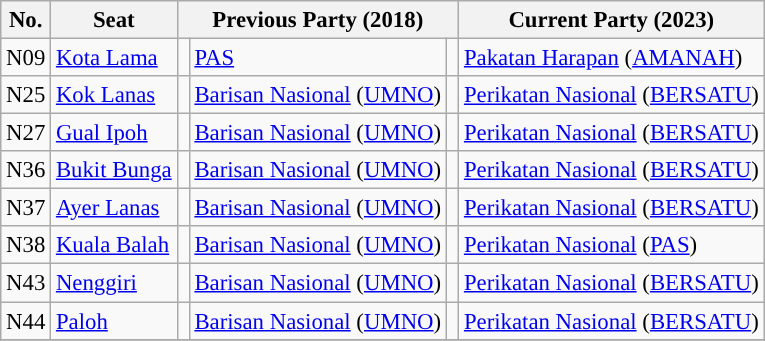<table class="wikitable sortable" style="font-size:95%;">
<tr>
<th scope="col">No.</th>
<th scope="col">Seat</th>
<th colspan="3" scope="col">Previous Party (2018)</th>
<th colspan="3" scope="col">Current Party (2023)</th>
</tr>
<tr>
<td>N09</td>
<td><a href='#'>Kota Lama</a></td>
<td width="1"></td>
<td><a href='#'>PAS</a></td>
<td width="1"></td>
<td><a href='#'>Pakatan Harapan</a> (<a href='#'>AMANAH</a>)</td>
</tr>
<tr>
<td>N25</td>
<td><a href='#'>Kok Lanas</a></td>
<td width="1"></td>
<td><a href='#'>Barisan Nasional</a> (<a href='#'>UMNO</a>)</td>
<td width="1"></td>
<td><a href='#'>Perikatan Nasional</a> (<a href='#'>BERSATU</a>)</td>
</tr>
<tr>
<td>N27</td>
<td><a href='#'>Gual Ipoh</a></td>
<td width="1"></td>
<td><a href='#'>Barisan Nasional</a> (<a href='#'>UMNO</a>)</td>
<td width="1"></td>
<td><a href='#'>Perikatan Nasional</a> (<a href='#'>BERSATU</a>)</td>
</tr>
<tr>
<td>N36</td>
<td><a href='#'>Bukit Bunga</a></td>
<td width="1"></td>
<td><a href='#'>Barisan Nasional</a> (<a href='#'>UMNO</a>)</td>
<td width="1"></td>
<td><a href='#'>Perikatan Nasional</a> (<a href='#'>BERSATU</a>)</td>
</tr>
<tr>
<td>N37</td>
<td><a href='#'>Ayer Lanas</a></td>
<td width="1"></td>
<td><a href='#'>Barisan Nasional</a> (<a href='#'>UMNO</a>)</td>
<td width="1"></td>
<td><a href='#'>Perikatan Nasional</a> (<a href='#'>BERSATU</a>)</td>
</tr>
<tr>
<td>N38</td>
<td><a href='#'>Kuala Balah</a></td>
<td width="1"></td>
<td><a href='#'>Barisan Nasional</a> (<a href='#'>UMNO</a>)</td>
<td width="1"></td>
<td><a href='#'>Perikatan Nasional</a> (<a href='#'>PAS</a>)</td>
</tr>
<tr>
<td>N43</td>
<td><a href='#'>Nenggiri</a></td>
<td width="1"></td>
<td><a href='#'>Barisan Nasional</a> (<a href='#'>UMNO</a>)</td>
<td width="1"></td>
<td><a href='#'>Perikatan Nasional</a> (<a href='#'>BERSATU</a>)</td>
</tr>
<tr>
<td>N44</td>
<td><a href='#'>Paloh</a></td>
<td width="1"></td>
<td><a href='#'>Barisan Nasional</a> (<a href='#'>UMNO</a>)</td>
<td width="1"></td>
<td><a href='#'>Perikatan Nasional</a> (<a href='#'>BERSATU</a>)</td>
</tr>
<tr>
</tr>
</table>
